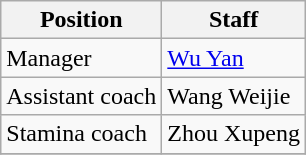<table class="wikitable">
<tr>
<th scope="col">Position</th>
<th scope="col">Staff</th>
</tr>
<tr>
<td>Manager</td>
<td> <a href='#'>Wu Yan</a></td>
</tr>
<tr>
<td>Assistant coach</td>
<td> Wang Weijie</td>
</tr>
<tr>
<td>Stamina coach</td>
<td> Zhou Xupeng</td>
</tr>
<tr>
</tr>
</table>
